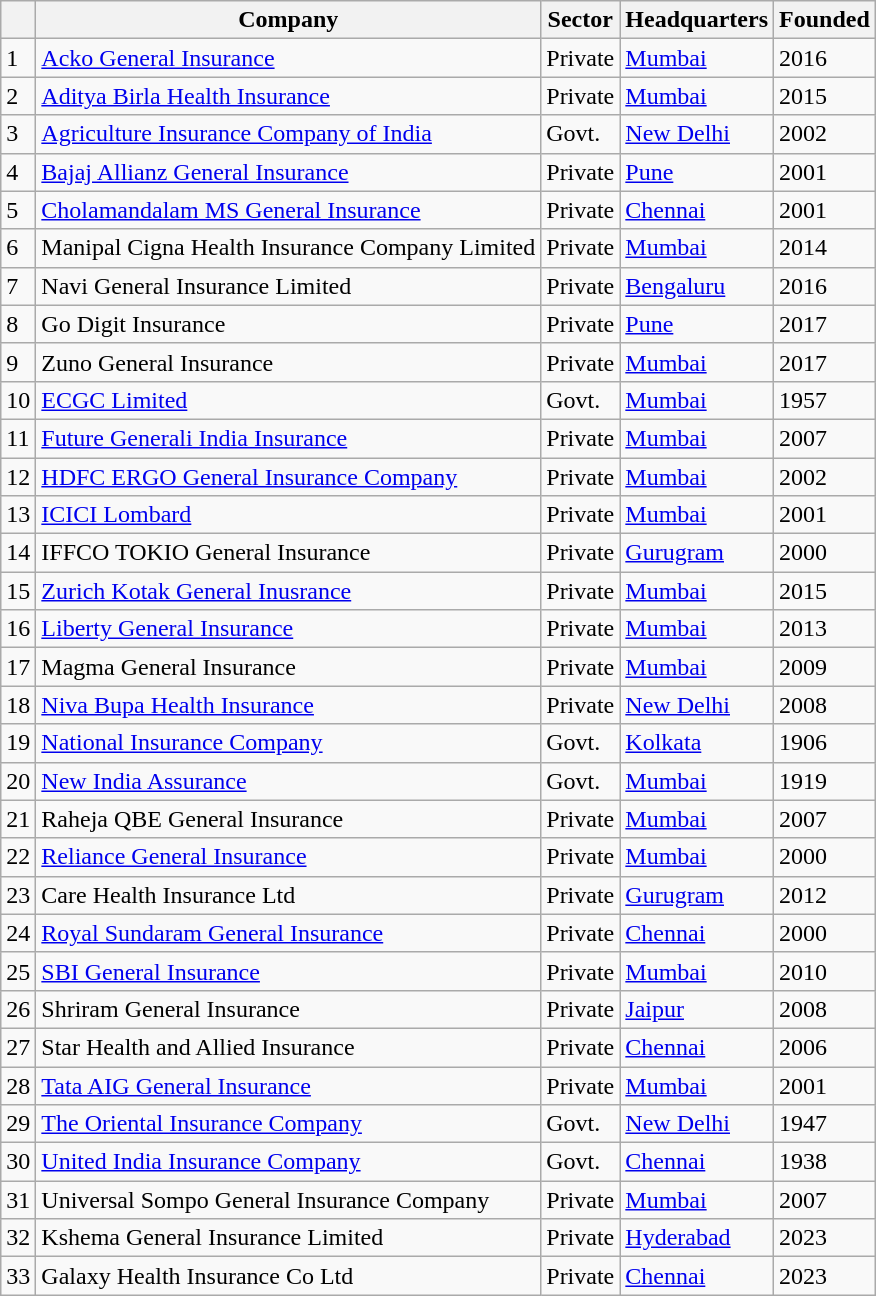<table class="wikitable sortable">
<tr>
<th></th>
<th>Company</th>
<th>Sector</th>
<th>Headquarters</th>
<th>Founded</th>
</tr>
<tr>
<td>1</td>
<td><a href='#'>Acko General Insurance</a></td>
<td>Private</td>
<td><a href='#'>Mumbai</a></td>
<td>2016</td>
</tr>
<tr>
<td>2</td>
<td><a href='#'>Aditya Birla Health Insurance</a></td>
<td>Private</td>
<td><a href='#'>Mumbai</a></td>
<td>2015</td>
</tr>
<tr>
<td>3</td>
<td><a href='#'>Agriculture Insurance Company of India</a></td>
<td>Govt.</td>
<td><a href='#'>New Delhi</a></td>
<td>2002</td>
</tr>
<tr>
<td>4</td>
<td><a href='#'>Bajaj Allianz General Insurance</a></td>
<td>Private</td>
<td><a href='#'>Pune</a></td>
<td>2001</td>
</tr>
<tr>
<td>5</td>
<td><a href='#'>Cholamandalam MS General Insurance</a></td>
<td>Private</td>
<td><a href='#'>Chennai</a></td>
<td>2001</td>
</tr>
<tr>
<td>6</td>
<td>Manipal Cigna Health Insurance Company Limited</td>
<td>Private</td>
<td><a href='#'>Mumbai</a></td>
<td>2014</td>
</tr>
<tr>
<td>7</td>
<td>Navi General Insurance Limited</td>
<td>Private</td>
<td><a href='#'>Bengaluru</a></td>
<td>2016</td>
</tr>
<tr>
<td>8</td>
<td>Go Digit Insurance</td>
<td>Private</td>
<td><a href='#'>Pune</a></td>
<td>2017</td>
</tr>
<tr>
<td>9</td>
<td Edelweiss General Insurance>Zuno General Insurance</td>
<td>Private</td>
<td><a href='#'>Mumbai</a></td>
<td>2017</td>
</tr>
<tr>
<td>10</td>
<td><a href='#'>ECGC Limited</a></td>
<td>Govt.</td>
<td><a href='#'>Mumbai</a></td>
<td>1957</td>
</tr>
<tr>
<td>11</td>
<td><a href='#'>Future Generali India Insurance</a></td>
<td>Private</td>
<td><a href='#'>Mumbai</a></td>
<td>2007</td>
</tr>
<tr>
<td>12</td>
<td><a href='#'>HDFC ERGO General Insurance Company</a></td>
<td>Private</td>
<td><a href='#'>Mumbai</a></td>
<td>2002</td>
</tr>
<tr>
<td>13</td>
<td><a href='#'>ICICI Lombard</a></td>
<td>Private</td>
<td><a href='#'>Mumbai</a></td>
<td>2001</td>
</tr>
<tr>
<td>14</td>
<td>IFFCO TOKIO General Insurance</td>
<td>Private</td>
<td><a href='#'>Gurugram</a></td>
<td>2000</td>
</tr>
<tr>
<td>15</td>
<td><a href='#'>Zurich Kotak General Inusrance</a></td>
<td>Private</td>
<td><a href='#'>Mumbai</a></td>
<td>2015</td>
</tr>
<tr>
<td>16</td>
<td><a href='#'>Liberty General Insurance</a></td>
<td>Private</td>
<td><a href='#'>Mumbai</a></td>
<td>2013</td>
</tr>
<tr>
<td>17</td>
<td>Magma  General Insurance</td>
<td>Private</td>
<td><a href='#'>Mumbai</a></td>
<td>2009</td>
</tr>
<tr>
<td>18</td>
<td><a href='#'>Niva Bupa Health Insurance</a></td>
<td>Private</td>
<td><a href='#'>New Delhi</a></td>
<td>2008</td>
</tr>
<tr>
<td>19</td>
<td><a href='#'>National Insurance Company</a></td>
<td>Govt.</td>
<td><a href='#'>Kolkata</a></td>
<td>1906</td>
</tr>
<tr>
<td>20</td>
<td><a href='#'>New India Assurance</a></td>
<td>Govt.</td>
<td><a href='#'>Mumbai</a></td>
<td>1919</td>
</tr>
<tr>
<td>21</td>
<td>Raheja QBE General Insurance</td>
<td>Private</td>
<td><a href='#'>Mumbai</a></td>
<td>2007</td>
</tr>
<tr>
<td>22</td>
<td><a href='#'>Reliance General Insurance</a></td>
<td>Private</td>
<td><a href='#'>Mumbai</a></td>
<td>2000</td>
</tr>
<tr>
<td>23</td>
<td>Care Health Insurance Ltd</td>
<td>Private</td>
<td><a href='#'>Gurugram</a></td>
<td>2012</td>
</tr>
<tr>
<td>24</td>
<td><a href='#'>Royal Sundaram General Insurance</a></td>
<td>Private</td>
<td><a href='#'>Chennai</a></td>
<td>2000</td>
</tr>
<tr>
<td>25</td>
<td><a href='#'>SBI General Insurance</a></td>
<td>Private</td>
<td><a href='#'>Mumbai</a></td>
<td>2010</td>
</tr>
<tr>
<td>26</td>
<td>Shriram General Insurance</td>
<td>Private</td>
<td><a href='#'>Jaipur</a></td>
<td>2008</td>
</tr>
<tr>
<td>27</td>
<td>Star Health and Allied Insurance</td>
<td>Private</td>
<td><a href='#'>Chennai</a></td>
<td>2006</td>
</tr>
<tr>
<td>28</td>
<td><a href='#'>Tata AIG General Insurance</a></td>
<td>Private</td>
<td><a href='#'>Mumbai</a></td>
<td>2001</td>
</tr>
<tr>
<td>29</td>
<td><a href='#'>The Oriental Insurance Company</a></td>
<td>Govt.</td>
<td><a href='#'>New Delhi</a></td>
<td>1947</td>
</tr>
<tr>
<td>30</td>
<td><a href='#'>United India Insurance Company</a></td>
<td>Govt.</td>
<td><a href='#'>Chennai</a></td>
<td>1938</td>
</tr>
<tr>
<td>31</td>
<td>Universal Sompo General Insurance Company</td>
<td>Private</td>
<td><a href='#'>Mumbai</a></td>
<td>2007</td>
</tr>
<tr>
<td>32</td>
<td>Kshema General Insurance Limited</td>
<td>Private</td>
<td><a href='#'>Hyderabad</a></td>
<td>2023</td>
</tr>
<tr>
<td>33</td>
<td>Galaxy Health Insurance Co Ltd</td>
<td>Private</td>
<td><a href='#'>Chennai</a></td>
<td>2023</td>
</tr>
</table>
